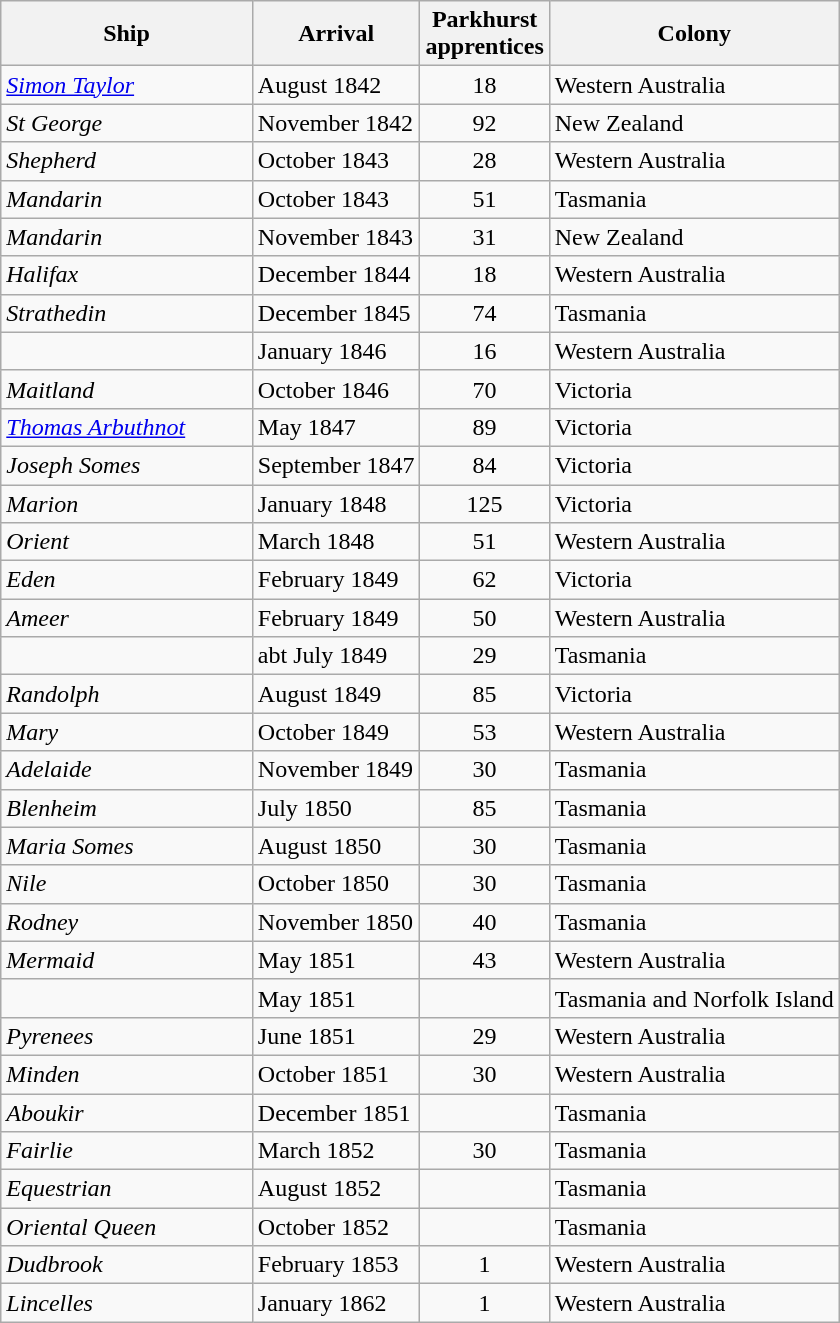<table class=wikitable>
<tr>
<th width=30%>Ship</th>
<th>Arrival</th>
<th>Parkhurst<br>apprentices</th>
<th>Colony</th>
</tr>
<tr>
<td><em><a href='#'>Simon Taylor</a></em></td>
<td>August 1842</td>
<td align=center>18</td>
<td>Western Australia</td>
</tr>
<tr>
<td><em>St George</em></td>
<td>November 1842</td>
<td align=center>92</td>
<td>New Zealand</td>
</tr>
<tr>
<td><em>Shepherd</em></td>
<td>October 1843</td>
<td align=center>28</td>
<td>Western Australia</td>
</tr>
<tr>
<td><em>Mandarin</em></td>
<td>October 1843</td>
<td align=center>51</td>
<td>Tasmania</td>
</tr>
<tr>
<td><em>Mandarin</em></td>
<td>November 1843</td>
<td align=center>31</td>
<td>New Zealand</td>
</tr>
<tr>
<td><em>Halifax</em></td>
<td>December 1844</td>
<td align=center>18</td>
<td>Western Australia</td>
</tr>
<tr>
<td><em>Strathedin</em></td>
<td>December 1845</td>
<td align=center>74</td>
<td>Tasmania</td>
</tr>
<tr>
<td></td>
<td>January 1846</td>
<td align=center>16</td>
<td>Western Australia</td>
</tr>
<tr>
<td><em>Maitland</em></td>
<td>October 1846</td>
<td align=center>70</td>
<td>Victoria</td>
</tr>
<tr>
<td><em><a href='#'>Thomas Arbuthnot</a></em></td>
<td>May 1847</td>
<td align=center>89</td>
<td>Victoria</td>
</tr>
<tr>
<td><em>Joseph Somes</em></td>
<td>September 1847</td>
<td align=center>84</td>
<td>Victoria</td>
</tr>
<tr>
<td><em>Marion</em></td>
<td>January 1848</td>
<td align=center>125</td>
<td>Victoria</td>
</tr>
<tr>
<td><em>Orient</em></td>
<td>March 1848</td>
<td align=center>51</td>
<td>Western Australia</td>
</tr>
<tr>
<td><em>Eden</em></td>
<td>February 1849</td>
<td align=center>62</td>
<td>Victoria</td>
</tr>
<tr>
<td><em>Ameer</em></td>
<td>February 1849</td>
<td align=center>50</td>
<td>Western Australia</td>
</tr>
<tr>
<td></td>
<td>abt July 1849</td>
<td align=center>29</td>
<td>Tasmania</td>
</tr>
<tr>
<td><em>Randolph</em></td>
<td>August 1849</td>
<td align=center>85</td>
<td>Victoria</td>
</tr>
<tr>
<td><em>Mary</em></td>
<td>October 1849</td>
<td align=center>53</td>
<td>Western Australia</td>
</tr>
<tr>
<td><em>Adelaide</em></td>
<td>November 1849</td>
<td align=center>30</td>
<td>Tasmania</td>
</tr>
<tr>
<td><em>Blenheim</em></td>
<td>July 1850</td>
<td align=center>85</td>
<td>Tasmania</td>
</tr>
<tr>
<td><em>Maria Somes</em></td>
<td>August 1850</td>
<td align=center>30</td>
<td>Tasmania</td>
</tr>
<tr>
<td><em>Nile</em></td>
<td>October 1850</td>
<td align=center>30</td>
<td>Tasmania</td>
</tr>
<tr>
<td><em>Rodney</em></td>
<td>November 1850</td>
<td align=center>40</td>
<td>Tasmania</td>
</tr>
<tr>
<td><em>Mermaid</em></td>
<td>May 1851</td>
<td align=center>43</td>
<td>Western Australia</td>
</tr>
<tr>
<td></td>
<td>May 1851</td>
<td></td>
<td>Tasmania and Norfolk Island</td>
</tr>
<tr>
<td><em>Pyrenees</em></td>
<td>June 1851</td>
<td align=center>29</td>
<td>Western Australia</td>
</tr>
<tr>
<td><em>Minden</em></td>
<td>October 1851</td>
<td align=center>30</td>
<td>Western Australia</td>
</tr>
<tr>
<td><em>Aboukir</em></td>
<td>December 1851</td>
<td></td>
<td>Tasmania</td>
</tr>
<tr>
<td><em>Fairlie</em></td>
<td>March 1852</td>
<td align=center>30</td>
<td>Tasmania</td>
</tr>
<tr>
<td><em>Equestrian</em></td>
<td>August 1852</td>
<td></td>
<td>Tasmania</td>
</tr>
<tr>
<td><em>Oriental Queen</em></td>
<td>October 1852</td>
<td></td>
<td>Tasmania</td>
</tr>
<tr>
<td><em>Dudbrook</em></td>
<td>February 1853</td>
<td align=center>1</td>
<td>Western Australia</td>
</tr>
<tr>
<td><em>Lincelles</em></td>
<td>January 1862</td>
<td align=center>1</td>
<td>Western Australia</td>
</tr>
</table>
